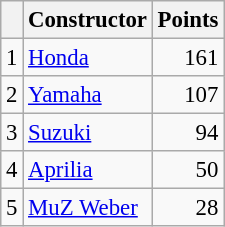<table class="wikitable" style="font-size: 95%;">
<tr>
<th></th>
<th>Constructor</th>
<th>Points</th>
</tr>
<tr>
<td align=center>1</td>
<td> <a href='#'>Honda</a></td>
<td align=right>161</td>
</tr>
<tr>
<td align=center>2</td>
<td> <a href='#'>Yamaha</a></td>
<td align=right>107</td>
</tr>
<tr>
<td align=center>3</td>
<td> <a href='#'>Suzuki</a></td>
<td align=right>94</td>
</tr>
<tr>
<td align=center>4</td>
<td> <a href='#'>Aprilia</a></td>
<td align=right>50</td>
</tr>
<tr>
<td align=center>5</td>
<td> <a href='#'>MuZ Weber</a></td>
<td align=right>28</td>
</tr>
</table>
